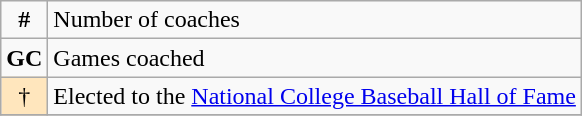<table class="wikitable">
<tr>
<td align="center"><strong>#</strong></td>
<td>Number of coaches</td>
</tr>
<tr>
<td><strong>GC</strong></td>
<td>Games coached</td>
</tr>
<tr>
<td bgcolor=#FFE6BD align="center">†</td>
<td>Elected to the <a href='#'>National College Baseball Hall of Fame</a></td>
</tr>
<tr>
</tr>
</table>
